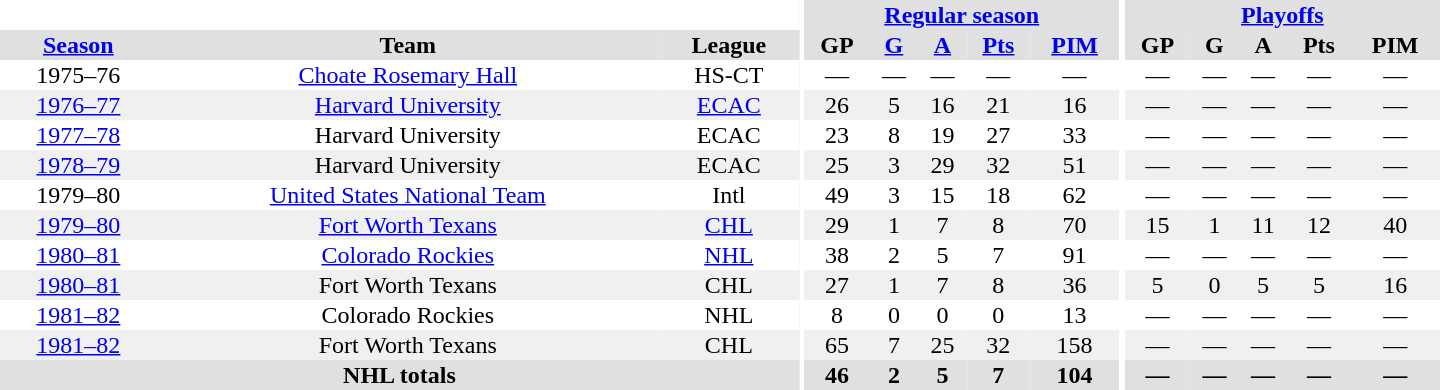<table border="0" cellpadding="1" cellspacing="0" style="text-align:center; width:60em">
<tr bgcolor="#e0e0e0">
<th colspan="3" bgcolor="#ffffff"></th>
<th rowspan="100" bgcolor="#ffffff"></th>
<th colspan="5"><a href='#'>Regular season</a></th>
<th rowspan="100" bgcolor="#ffffff"></th>
<th colspan="5"><a href='#'>Playoffs</a></th>
</tr>
<tr bgcolor="#e0e0e0">
<th><a href='#'>Season</a></th>
<th>Team</th>
<th>League</th>
<th>GP</th>
<th><a href='#'>G</a></th>
<th><a href='#'>A</a></th>
<th><a href='#'>Pts</a></th>
<th><a href='#'>PIM</a></th>
<th>GP</th>
<th>G</th>
<th>A</th>
<th>Pts</th>
<th>PIM</th>
</tr>
<tr>
<td>1975–76</td>
<td><a href='#'>Choate Rosemary Hall</a></td>
<td>HS-CT</td>
<td>—</td>
<td>—</td>
<td>—</td>
<td>—</td>
<td>—</td>
<td>—</td>
<td>—</td>
<td>—</td>
<td>—</td>
<td>—</td>
</tr>
<tr bgcolor="#f0f0f0">
<td><a href='#'>1976–77</a></td>
<td><a href='#'>Harvard University</a></td>
<td><a href='#'>ECAC</a></td>
<td>26</td>
<td>5</td>
<td>16</td>
<td>21</td>
<td>16</td>
<td>—</td>
<td>—</td>
<td>—</td>
<td>—</td>
<td>—</td>
</tr>
<tr>
<td><a href='#'>1977–78</a></td>
<td>Harvard University</td>
<td>ECAC</td>
<td>23</td>
<td>8</td>
<td>19</td>
<td>27</td>
<td>33</td>
<td>—</td>
<td>—</td>
<td>—</td>
<td>—</td>
<td>—</td>
</tr>
<tr bgcolor="#f0f0f0">
<td><a href='#'>1978–79</a></td>
<td>Harvard University</td>
<td>ECAC</td>
<td>25</td>
<td>3</td>
<td>29</td>
<td>32</td>
<td>51</td>
<td>—</td>
<td>—</td>
<td>—</td>
<td>—</td>
<td>—</td>
</tr>
<tr>
<td>1979–80</td>
<td><a href='#'>United States National Team</a></td>
<td>Intl</td>
<td>49</td>
<td>3</td>
<td>15</td>
<td>18</td>
<td>62</td>
<td>—</td>
<td>—</td>
<td>—</td>
<td>—</td>
<td>—</td>
</tr>
<tr bgcolor="#f0f0f0">
<td><a href='#'>1979–80</a></td>
<td><a href='#'>Fort Worth Texans</a></td>
<td><a href='#'>CHL</a></td>
<td>29</td>
<td>1</td>
<td>7</td>
<td>8</td>
<td>70</td>
<td>15</td>
<td>1</td>
<td>11</td>
<td>12</td>
<td>40</td>
</tr>
<tr>
<td><a href='#'>1980–81</a></td>
<td><a href='#'>Colorado Rockies</a></td>
<td><a href='#'>NHL</a></td>
<td>38</td>
<td>2</td>
<td>5</td>
<td>7</td>
<td>91</td>
<td>—</td>
<td>—</td>
<td>—</td>
<td>—</td>
<td>—</td>
</tr>
<tr bgcolor="#f0f0f0">
<td><a href='#'>1980–81</a></td>
<td>Fort Worth Texans</td>
<td>CHL</td>
<td>27</td>
<td>1</td>
<td>7</td>
<td>8</td>
<td>36</td>
<td>5</td>
<td>0</td>
<td>5</td>
<td>5</td>
<td>16</td>
</tr>
<tr>
<td><a href='#'>1981–82</a></td>
<td>Colorado Rockies</td>
<td>NHL</td>
<td>8</td>
<td>0</td>
<td>0</td>
<td>0</td>
<td>13</td>
<td>—</td>
<td>—</td>
<td>—</td>
<td>—</td>
<td>—</td>
</tr>
<tr bgcolor="#f0f0f0">
<td><a href='#'>1981–82</a></td>
<td>Fort Worth Texans</td>
<td>CHL</td>
<td>65</td>
<td>7</td>
<td>25</td>
<td>32</td>
<td>158</td>
<td>—</td>
<td>—</td>
<td>—</td>
<td>—</td>
<td>—</td>
</tr>
<tr bgcolor="#e0e0e0">
<th colspan="3">NHL totals</th>
<th>46</th>
<th>2</th>
<th>5</th>
<th>7</th>
<th>104</th>
<th>—</th>
<th>—</th>
<th>—</th>
<th>—</th>
<th>—</th>
</tr>
</table>
